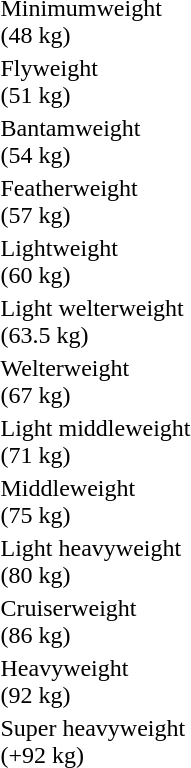<table>
<tr>
<td rowspan=2>Minimumweight<br>(48 kg)</td>
<td rowspan=2></td>
<td rowspan=2></td>
<td></td>
</tr>
<tr>
<td></td>
</tr>
<tr>
<td rowspan=2>Flyweight<br>(51 kg)</td>
<td rowspan=2></td>
<td rowspan=2></td>
<td></td>
</tr>
<tr>
<td></td>
</tr>
<tr>
<td rowspan=2>Bantamweight<br>(54 kg)</td>
<td rowspan=2></td>
<td rowspan=2></td>
<td></td>
</tr>
<tr>
<td></td>
</tr>
<tr>
<td rowspan=2>Featherweight<br>(57 kg)</td>
<td rowspan=2></td>
<td rowspan=2></td>
<td></td>
</tr>
<tr>
<td></td>
</tr>
<tr>
<td rowspan=2>Lightweight<br>(60 kg)</td>
<td rowspan=2></td>
<td rowspan=2></td>
<td></td>
</tr>
<tr>
<td></td>
</tr>
<tr>
<td rowspan=2>Light welterweight<br>(63.5 kg)</td>
<td rowspan=2></td>
<td rowspan=2></td>
<td></td>
</tr>
<tr>
<td></td>
</tr>
<tr>
<td rowspan=2>Welterweight<br>(67 kg)</td>
<td rowspan=2></td>
<td rowspan=2></td>
<td></td>
</tr>
<tr>
<td></td>
</tr>
<tr>
<td rowspan=2>Light middleweight<br>(71 kg)</td>
<td rowspan=2></td>
<td rowspan=2></td>
<td></td>
</tr>
<tr>
<td></td>
</tr>
<tr>
<td rowspan=2>Middleweight<br>(75 kg)</td>
<td rowspan=2></td>
<td rowspan=2></td>
<td></td>
</tr>
<tr>
<td></td>
</tr>
<tr>
<td rowspan=2>Light heavyweight<br>(80 kg)</td>
<td rowspan=2></td>
<td rowspan=2></td>
<td></td>
</tr>
<tr>
<td></td>
</tr>
<tr>
<td rowspan=2>Cruiserweight<br>(86 kg)</td>
<td rowspan=2></td>
<td rowspan=2></td>
<td></td>
</tr>
<tr>
<td></td>
</tr>
<tr>
<td rowspan=2>Heavyweight<br>(92 kg)</td>
<td rowspan=2></td>
<td rowspan=2></td>
<td></td>
</tr>
<tr>
<td></td>
</tr>
<tr>
<td rowspan=2>Super heavyweight<br>(+92 kg)</td>
<td rowspan=2></td>
<td rowspan=2></td>
<td></td>
</tr>
<tr>
<td></td>
</tr>
</table>
